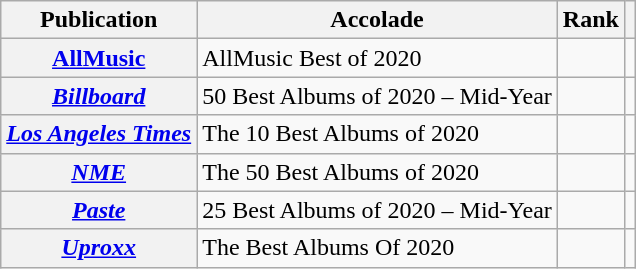<table class="wikitable sortable plainrowheaders">
<tr>
<th scope="col">Publication</th>
<th scope="col">Accolade</th>
<th scope="col">Rank</th>
<th scope="col" class="unsortable"></th>
</tr>
<tr>
<th scope="row"><a href='#'>AllMusic</a></th>
<td>AllMusic Best of 2020</td>
<td></td>
<td></td>
</tr>
<tr>
<th scope="row"><em><a href='#'>Billboard</a></em></th>
<td>50 Best Albums of 2020 – Mid-Year</td>
<td></td>
<td></td>
</tr>
<tr>
<th scope="row"><em><a href='#'>Los Angeles Times</a></em></th>
<td>The 10 Best Albums of 2020</td>
<td></td>
<td></td>
</tr>
<tr>
<th scope="row"><em><a href='#'>NME</a></em></th>
<td>The 50 Best Albums of 2020</td>
<td></td>
<td></td>
</tr>
<tr>
<th scope="row"><em><a href='#'>Paste</a></em></th>
<td>25 Best Albums of 2020 – Mid-Year</td>
<td></td>
<td></td>
</tr>
<tr>
<th scope="row"><em><a href='#'>Uproxx</a></em></th>
<td>The Best Albums Of 2020</td>
<td></td>
<td></td>
</tr>
</table>
